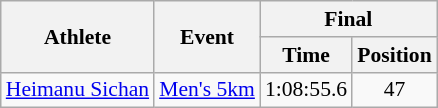<table class="wikitable" border="1" style="font-size:90%">
<tr>
<th rowspan=2>Athlete</th>
<th rowspan=2>Event</th>
<th colspan=2>Final</th>
</tr>
<tr>
<th>Time</th>
<th>Position</th>
</tr>
<tr>
<td rowspan=1><a href='#'>Heimanu Sichan</a></td>
<td><a href='#'>Men's 5km</a></td>
<td align=center>1:08:55.6</td>
<td align=center>47</td>
</tr>
</table>
